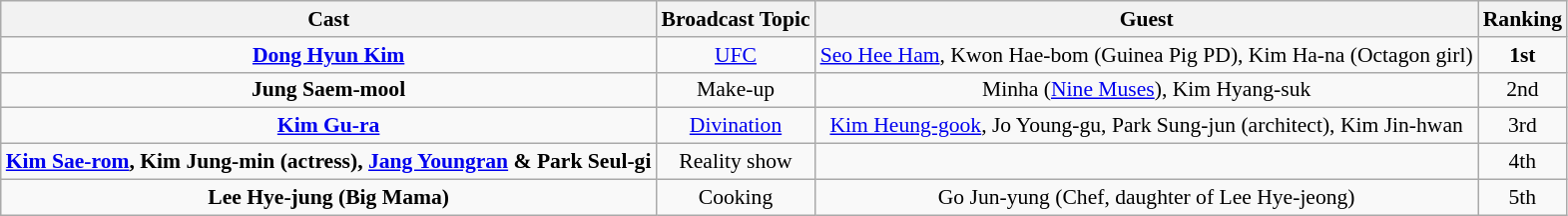<table class="wikitable" style="font-size:90%;">
<tr>
<th>Cast</th>
<th>Broadcast Topic</th>
<th>Guest</th>
<th>Ranking</th>
</tr>
<tr align="center">
<td><strong><a href='#'>Dong Hyun Kim</a></strong></td>
<td><a href='#'>UFC</a></td>
<td><a href='#'>Seo Hee Ham</a>, Kwon Hae-bom (Guinea Pig PD), Kim Ha-na (Octagon girl)</td>
<td><strong>1st</strong></td>
</tr>
<tr align="center">
<td><strong>Jung Saem-mool</strong></td>
<td>Make-up</td>
<td>Minha (<a href='#'>Nine Muses</a>), Kim Hyang-suk</td>
<td>2nd</td>
</tr>
<tr align="center">
<td><strong><a href='#'>Kim Gu-ra</a></strong></td>
<td><a href='#'>Divination</a></td>
<td><a href='#'>Kim Heung-gook</a>, Jo Young-gu, Park Sung-jun (architect), Kim Jin-hwan</td>
<td>3rd</td>
</tr>
<tr align="center">
<td><strong><a href='#'>Kim Sae-rom</a>, Kim Jung-min (actress), <a href='#'>Jang Youngran</a> & Park Seul-gi</strong></td>
<td>Reality show</td>
<td></td>
<td>4th</td>
</tr>
<tr align="center">
<td><strong>Lee Hye-jung (Big Mama)</strong></td>
<td>Cooking</td>
<td>Go Jun-yung (Chef, daughter of Lee Hye-jeong)</td>
<td>5th</td>
</tr>
</table>
